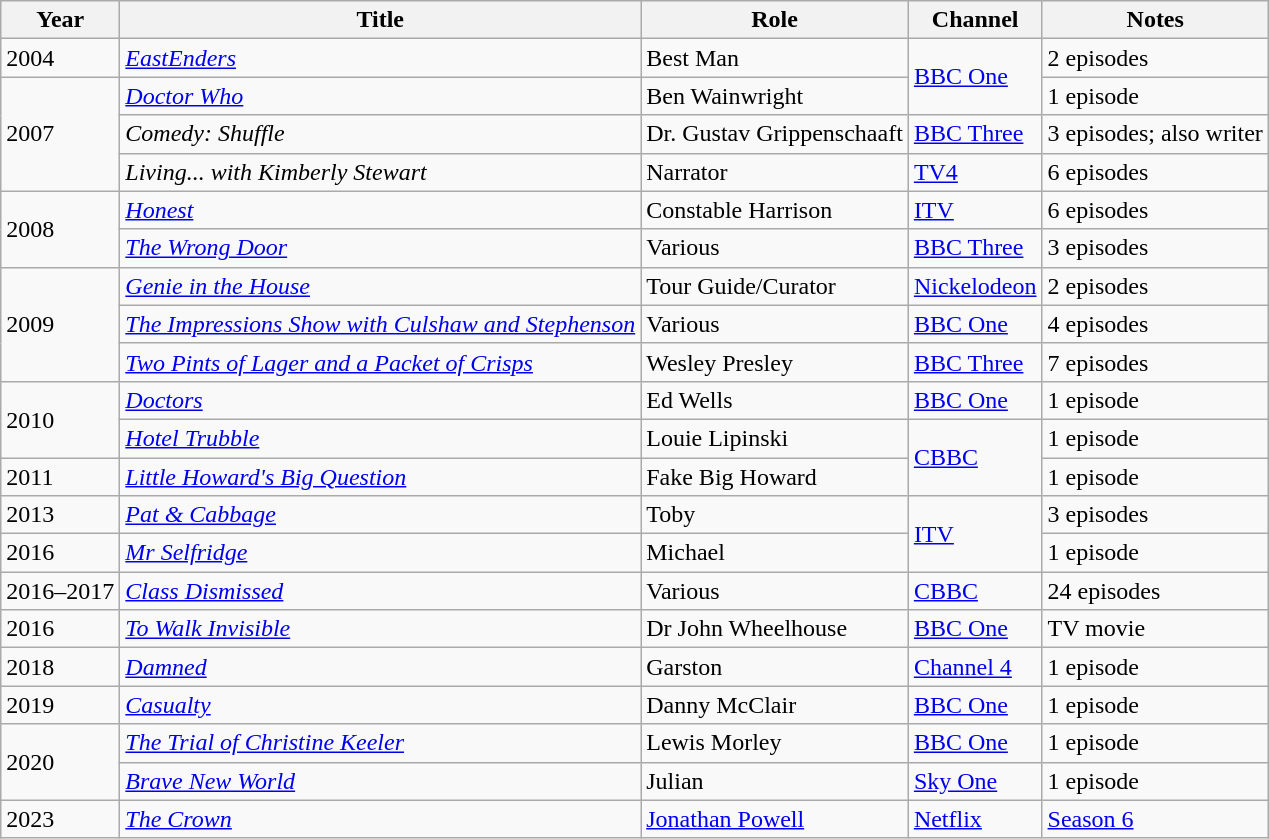<table class="wikitable">
<tr>
<th>Year</th>
<th>Title</th>
<th>Role</th>
<th>Channel</th>
<th>Notes</th>
</tr>
<tr>
<td>2004</td>
<td><em><a href='#'>EastEnders</a></em></td>
<td>Best Man</td>
<td rowspan="2"><a href='#'>BBC One</a></td>
<td>2 episodes</td>
</tr>
<tr>
<td rowspan="3">2007</td>
<td><em><a href='#'>Doctor Who</a></em></td>
<td>Ben Wainwright</td>
<td>1 episode</td>
</tr>
<tr>
<td><em>Comedy: Shuffle</em></td>
<td>Dr. Gustav Grippenschaaft</td>
<td><a href='#'>BBC Three</a></td>
<td>3 episodes; also writer</td>
</tr>
<tr>
<td><em>Living... with Kimberly Stewart</em></td>
<td>Narrator</td>
<td><a href='#'>TV4</a></td>
<td>6 episodes</td>
</tr>
<tr>
<td rowspan="2">2008</td>
<td><em><a href='#'>Honest</a></em></td>
<td>Constable Harrison</td>
<td><a href='#'>ITV</a></td>
<td>6 episodes</td>
</tr>
<tr>
<td><em><a href='#'>The Wrong Door</a></em></td>
<td>Various</td>
<td><a href='#'>BBC Three</a></td>
<td>3 episodes</td>
</tr>
<tr>
<td rowspan="3">2009</td>
<td><em><a href='#'>Genie in the House</a></em></td>
<td>Tour Guide/Curator</td>
<td><a href='#'>Nickelodeon</a></td>
<td>2 episodes</td>
</tr>
<tr>
<td><em><a href='#'>The Impressions Show with Culshaw and Stephenson</a></em></td>
<td>Various</td>
<td><a href='#'>BBC One</a></td>
<td>4 episodes</td>
</tr>
<tr>
<td><em><a href='#'>Two Pints of Lager and a Packet of Crisps</a></em></td>
<td>Wesley Presley</td>
<td><a href='#'>BBC Three</a></td>
<td>7 episodes</td>
</tr>
<tr>
<td rowspan="2">2010</td>
<td><em><a href='#'>Doctors</a></em></td>
<td>Ed Wells</td>
<td><a href='#'>BBC One</a></td>
<td>1 episode</td>
</tr>
<tr>
<td><em><a href='#'>Hotel Trubble</a></em></td>
<td>Louie Lipinski</td>
<td rowspan="2"><a href='#'>CBBC</a></td>
<td>1 episode</td>
</tr>
<tr>
<td>2011</td>
<td><em><a href='#'>Little Howard's Big Question</a></em></td>
<td>Fake Big Howard</td>
<td>1 episode</td>
</tr>
<tr>
<td>2013</td>
<td><em><a href='#'>Pat & Cabbage</a></em></td>
<td>Toby</td>
<td rowspan="2"><a href='#'>ITV</a></td>
<td>3 episodes</td>
</tr>
<tr>
<td>2016</td>
<td><em><a href='#'>Mr Selfridge</a></em></td>
<td>Michael</td>
<td>1 episode</td>
</tr>
<tr>
<td>2016–2017</td>
<td><em><a href='#'>Class Dismissed</a></em></td>
<td>Various</td>
<td><a href='#'>CBBC</a></td>
<td>24 episodes</td>
</tr>
<tr>
<td>2016</td>
<td><em><a href='#'>To Walk Invisible</a></em></td>
<td>Dr John Wheelhouse</td>
<td><a href='#'>BBC One</a></td>
<td>TV movie</td>
</tr>
<tr>
<td>2018</td>
<td><em><a href='#'>Damned</a></em></td>
<td>Garston</td>
<td><a href='#'>Channel 4</a></td>
<td>1 episode</td>
</tr>
<tr>
<td>2019</td>
<td><em><a href='#'>Casualty</a></em></td>
<td>Danny McClair</td>
<td><a href='#'>BBC One</a></td>
<td>1 episode</td>
</tr>
<tr>
<td rowspan="2">2020</td>
<td><em><a href='#'>The Trial of Christine Keeler</a></em></td>
<td>Lewis Morley</td>
<td><a href='#'>BBC One</a></td>
<td>1 episode</td>
</tr>
<tr>
<td><em><a href='#'>Brave New World</a></em></td>
<td>Julian</td>
<td><a href='#'>Sky One</a></td>
<td>1 episode</td>
</tr>
<tr>
<td>2023</td>
<td><em><a href='#'>The Crown</a></em></td>
<td><a href='#'>Jonathan Powell</a></td>
<td><a href='#'>Netflix</a></td>
<td><a href='#'>Season 6</a></td>
</tr>
</table>
